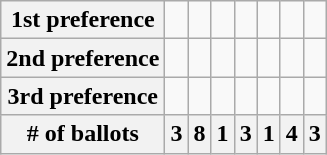<table class="wikitable">
<tr>
<th>1st preference</th>
<td></td>
<td></td>
<td></td>
<td></td>
<td></td>
<td></td>
<td></td>
</tr>
<tr>
<th>2nd preference</th>
<td></td>
<td></td>
<td></td>
<td></td>
<td></td>
<td></td>
<td></td>
</tr>
<tr>
<th>3rd preference</th>
<td></td>
<td></td>
<td></td>
<td></td>
<td></td>
<td></td>
<td></td>
</tr>
<tr>
<th># of ballots</th>
<th>3</th>
<th>8</th>
<th>1</th>
<th>3</th>
<th>1</th>
<th>4</th>
<th>3</th>
</tr>
</table>
